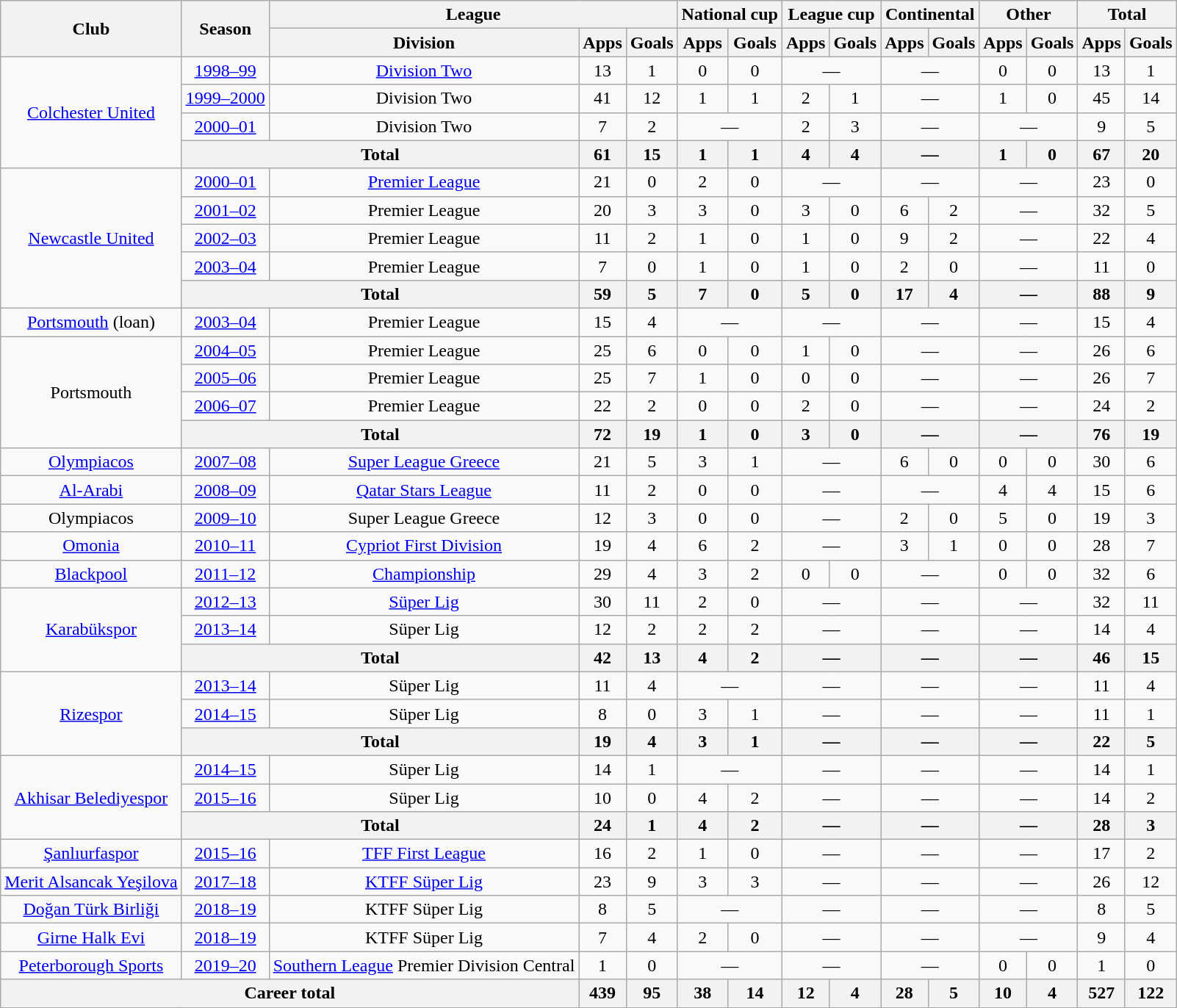<table class="wikitable" style="text-align:center">
<tr>
<th rowspan="2">Club</th>
<th rowspan="2">Season</th>
<th colspan="3">League</th>
<th colspan="2">National cup</th>
<th colspan="2">League cup</th>
<th colspan="2">Continental</th>
<th colspan="2">Other</th>
<th colspan="2">Total</th>
</tr>
<tr>
<th>Division</th>
<th>Apps</th>
<th>Goals</th>
<th>Apps</th>
<th>Goals</th>
<th>Apps</th>
<th>Goals</th>
<th>Apps</th>
<th>Goals</th>
<th>Apps</th>
<th>Goals</th>
<th>Apps</th>
<th>Goals</th>
</tr>
<tr>
<td rowspan="4"><a href='#'>Colchester United</a></td>
<td><a href='#'>1998–99</a></td>
<td><a href='#'>Division Two</a></td>
<td>13</td>
<td>1</td>
<td>0</td>
<td>0</td>
<td colspan="2">—</td>
<td colspan="2">—</td>
<td>0</td>
<td>0</td>
<td>13</td>
<td>1</td>
</tr>
<tr>
<td><a href='#'>1999–2000</a></td>
<td>Division Two</td>
<td>41</td>
<td>12</td>
<td>1</td>
<td>1</td>
<td>2</td>
<td>1</td>
<td colspan="2">—</td>
<td>1</td>
<td>0</td>
<td>45</td>
<td>14</td>
</tr>
<tr>
<td><a href='#'>2000–01</a></td>
<td>Division Two</td>
<td>7</td>
<td>2</td>
<td colspan="2">—</td>
<td>2</td>
<td>3</td>
<td colspan="2">—</td>
<td colspan="2">—</td>
<td>9</td>
<td>5</td>
</tr>
<tr>
<th colspan="2">Total</th>
<th>61</th>
<th>15</th>
<th>1</th>
<th>1</th>
<th>4</th>
<th>4</th>
<th colspan="2">—</th>
<th>1</th>
<th>0</th>
<th>67</th>
<th>20</th>
</tr>
<tr>
<td rowspan="5"><a href='#'>Newcastle United</a></td>
<td><a href='#'>2000–01</a></td>
<td><a href='#'>Premier League</a></td>
<td>21</td>
<td>0</td>
<td>2</td>
<td>0</td>
<td colspan="2">—</td>
<td colspan="2">—</td>
<td colspan="2">—</td>
<td>23</td>
<td>0</td>
</tr>
<tr>
<td><a href='#'>2001–02</a></td>
<td>Premier League</td>
<td>20</td>
<td>3</td>
<td>3</td>
<td>0</td>
<td>3</td>
<td>0</td>
<td>6</td>
<td>2</td>
<td colspan="2">—</td>
<td>32</td>
<td>5</td>
</tr>
<tr>
<td><a href='#'>2002–03</a></td>
<td>Premier League</td>
<td>11</td>
<td>2</td>
<td>1</td>
<td>0</td>
<td>1</td>
<td>0</td>
<td>9</td>
<td>2</td>
<td colspan="2">—</td>
<td>22</td>
<td>4</td>
</tr>
<tr>
<td><a href='#'>2003–04</a></td>
<td>Premier League</td>
<td>7</td>
<td>0</td>
<td>1</td>
<td>0</td>
<td>1</td>
<td>0</td>
<td>2</td>
<td>0</td>
<td colspan="2">—</td>
<td>11</td>
<td>0</td>
</tr>
<tr>
<th colspan="2">Total</th>
<th>59</th>
<th>5</th>
<th>7</th>
<th>0</th>
<th>5</th>
<th>0</th>
<th>17</th>
<th>4</th>
<th colspan="2">—</th>
<th>88</th>
<th>9</th>
</tr>
<tr>
<td><a href='#'>Portsmouth</a> (loan)</td>
<td><a href='#'>2003–04</a></td>
<td>Premier League</td>
<td>15</td>
<td>4</td>
<td colspan="2">—</td>
<td colspan="2">—</td>
<td colspan="2">—</td>
<td colspan="2">—</td>
<td>15</td>
<td>4</td>
</tr>
<tr>
<td rowspan="4">Portsmouth</td>
<td><a href='#'>2004–05</a></td>
<td>Premier League</td>
<td>25</td>
<td>6</td>
<td>0</td>
<td>0</td>
<td>1</td>
<td>0</td>
<td colspan="2">—</td>
<td colspan="2">—</td>
<td>26</td>
<td>6</td>
</tr>
<tr>
<td><a href='#'>2005–06</a></td>
<td>Premier League</td>
<td>25</td>
<td>7</td>
<td>1</td>
<td>0</td>
<td>0</td>
<td>0</td>
<td colspan="2">—</td>
<td colspan="2">—</td>
<td>26</td>
<td>7</td>
</tr>
<tr>
<td><a href='#'>2006–07</a></td>
<td>Premier League</td>
<td>22</td>
<td>2</td>
<td>0</td>
<td>0</td>
<td>2</td>
<td>0</td>
<td colspan="2">—</td>
<td colspan="2">—</td>
<td>24</td>
<td>2</td>
</tr>
<tr>
<th colspan="2">Total</th>
<th>72</th>
<th>19</th>
<th>1</th>
<th>0</th>
<th>3</th>
<th>0</th>
<th colspan="2">—</th>
<th colspan="2">—</th>
<th>76</th>
<th>19</th>
</tr>
<tr>
<td><a href='#'>Olympiacos</a></td>
<td><a href='#'>2007–08</a></td>
<td><a href='#'>Super League Greece</a></td>
<td>21</td>
<td>5</td>
<td>3</td>
<td>1</td>
<td colspan="2">—</td>
<td>6</td>
<td>0</td>
<td>0</td>
<td>0</td>
<td>30</td>
<td>6</td>
</tr>
<tr>
<td><a href='#'>Al-Arabi</a></td>
<td><a href='#'>2008–09</a></td>
<td><a href='#'>Qatar Stars League</a></td>
<td>11</td>
<td>2</td>
<td>0</td>
<td>0</td>
<td colspan="2">—</td>
<td colspan="2">—</td>
<td>4</td>
<td>4</td>
<td>15</td>
<td>6</td>
</tr>
<tr>
<td>Olympiacos</td>
<td><a href='#'>2009–10</a></td>
<td>Super League Greece</td>
<td>12</td>
<td>3</td>
<td>0</td>
<td>0</td>
<td colspan="2">—</td>
<td>2</td>
<td>0</td>
<td>5</td>
<td>0</td>
<td>19</td>
<td>3</td>
</tr>
<tr>
<td><a href='#'>Omonia</a></td>
<td><a href='#'>2010–11</a></td>
<td><a href='#'>Cypriot First Division</a></td>
<td>19</td>
<td>4</td>
<td>6</td>
<td>2</td>
<td colspan="2">—</td>
<td>3</td>
<td>1</td>
<td>0</td>
<td>0</td>
<td>28</td>
<td>7</td>
</tr>
<tr>
<td><a href='#'>Blackpool</a></td>
<td><a href='#'>2011–12</a></td>
<td><a href='#'>Championship</a></td>
<td>29</td>
<td>4</td>
<td>3</td>
<td>2</td>
<td>0</td>
<td>0</td>
<td colspan="2">—</td>
<td>0</td>
<td>0</td>
<td>32</td>
<td>6</td>
</tr>
<tr>
<td rowspan="3"><a href='#'>Karabükspor</a></td>
<td><a href='#'>2012–13</a></td>
<td><a href='#'>Süper Lig</a></td>
<td>30</td>
<td>11</td>
<td>2</td>
<td>0</td>
<td colspan="2">—</td>
<td colspan="2">—</td>
<td colspan="2">—</td>
<td>32</td>
<td>11</td>
</tr>
<tr>
<td><a href='#'>2013–14</a></td>
<td>Süper Lig</td>
<td>12</td>
<td>2</td>
<td>2</td>
<td>2</td>
<td colspan="2">—</td>
<td colspan="2">—</td>
<td colspan="2">—</td>
<td>14</td>
<td>4</td>
</tr>
<tr>
<th colspan="2">Total</th>
<th>42</th>
<th>13</th>
<th>4</th>
<th>2</th>
<th colspan="2">—</th>
<th colspan="2">—</th>
<th colspan="2">—</th>
<th>46</th>
<th>15</th>
</tr>
<tr>
<td rowspan="3"><a href='#'>Rizespor</a></td>
<td><a href='#'>2013–14</a></td>
<td>Süper Lig</td>
<td>11</td>
<td>4</td>
<td colspan="2">—</td>
<td colspan="2">—</td>
<td colspan="2">—</td>
<td colspan="2">—</td>
<td>11</td>
<td>4</td>
</tr>
<tr>
<td><a href='#'>2014–15</a></td>
<td>Süper Lig</td>
<td>8</td>
<td>0</td>
<td>3</td>
<td>1</td>
<td colspan="2">—</td>
<td colspan="2">—</td>
<td colspan="2">—</td>
<td>11</td>
<td>1</td>
</tr>
<tr>
<th colspan="2">Total</th>
<th>19</th>
<th>4</th>
<th>3</th>
<th>1</th>
<th colspan="2">—</th>
<th colspan="2">—</th>
<th colspan="2">—</th>
<th>22</th>
<th>5</th>
</tr>
<tr>
<td rowspan="3"><a href='#'>Akhisar Belediyespor</a></td>
<td><a href='#'>2014–15</a></td>
<td>Süper Lig</td>
<td>14</td>
<td>1</td>
<td colspan="2">—</td>
<td colspan="2">—</td>
<td colspan="2">—</td>
<td colspan="2">—</td>
<td>14</td>
<td>1</td>
</tr>
<tr>
<td><a href='#'>2015–16</a></td>
<td>Süper Lig</td>
<td>10</td>
<td>0</td>
<td>4</td>
<td>2</td>
<td colspan="2">—</td>
<td colspan="2">—</td>
<td colspan="2">—</td>
<td>14</td>
<td>2</td>
</tr>
<tr>
<th colspan="2">Total</th>
<th>24</th>
<th>1</th>
<th>4</th>
<th>2</th>
<th colspan="2">—</th>
<th colspan="2">—</th>
<th colspan="2">—</th>
<th>28</th>
<th>3</th>
</tr>
<tr>
<td><a href='#'>Şanlıurfaspor</a></td>
<td><a href='#'>2015–16</a></td>
<td><a href='#'>TFF First League</a></td>
<td>16</td>
<td>2</td>
<td>1</td>
<td>0</td>
<td colspan="2">—</td>
<td colspan="2">—</td>
<td colspan="2">—</td>
<td>17</td>
<td>2</td>
</tr>
<tr>
<td><a href='#'>Merit Alsancak Yeşilova</a></td>
<td><a href='#'>2017–18</a></td>
<td><a href='#'>KTFF Süper Lig</a></td>
<td>23</td>
<td>9</td>
<td>3</td>
<td>3</td>
<td colspan="2">—</td>
<td colspan="2">—</td>
<td colspan="2">—</td>
<td>26</td>
<td>12</td>
</tr>
<tr>
<td><a href='#'>Doğan Türk Birliği</a></td>
<td><a href='#'>2018–19</a></td>
<td>KTFF Süper Lig</td>
<td>8</td>
<td>5</td>
<td colspan="2">—</td>
<td colspan="2">—</td>
<td colspan="2">—</td>
<td colspan="2">—</td>
<td>8</td>
<td>5</td>
</tr>
<tr>
<td><a href='#'>Girne Halk Evi</a></td>
<td><a href='#'>2018–19</a></td>
<td>KTFF Süper Lig</td>
<td>7</td>
<td>4</td>
<td>2</td>
<td>0</td>
<td colspan="2">—</td>
<td colspan="2">—</td>
<td colspan="2">—</td>
<td>9</td>
<td>4</td>
</tr>
<tr>
<td><a href='#'>Peterborough Sports</a></td>
<td><a href='#'>2019–20</a></td>
<td><a href='#'>Southern League</a> Premier Division Central</td>
<td>1</td>
<td>0</td>
<td colspan="2">—</td>
<td colspan="2">—</td>
<td colspan="2">—</td>
<td>0</td>
<td>0</td>
<td>1</td>
<td>0</td>
</tr>
<tr>
<th colspan="3">Career total</th>
<th>439</th>
<th>95</th>
<th>38</th>
<th>14</th>
<th>12</th>
<th>4</th>
<th>28</th>
<th>5</th>
<th>10</th>
<th>4</th>
<th>527</th>
<th>122</th>
</tr>
</table>
